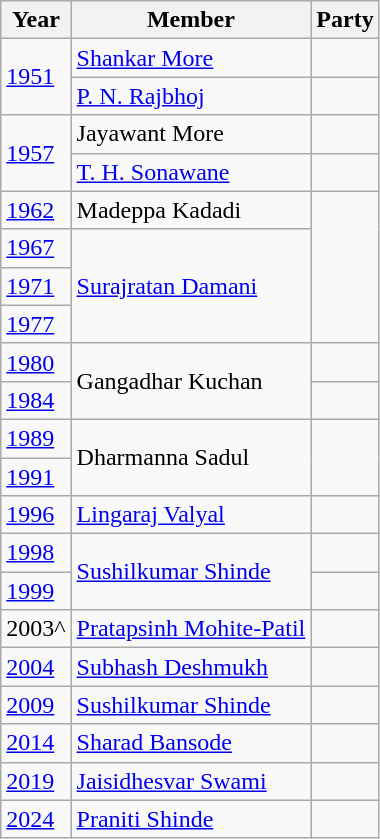<table class="wikitable">
<tr>
<th>Year</th>
<th>Member</th>
<th colspan="2">Party</th>
</tr>
<tr>
<td rowspan="2"><a href='#'>1951</a></td>
<td><a href='#'>Shankar More</a></td>
<td></td>
</tr>
<tr>
<td><a href='#'>P. N. Rajbhoj</a></td>
<td></td>
</tr>
<tr>
<td rowspan="2"><a href='#'>1957</a></td>
<td>Jayawant More</td>
<td></td>
</tr>
<tr>
<td><a href='#'>T. H. Sonawane</a></td>
<td></td>
</tr>
<tr>
<td><a href='#'>1962</a></td>
<td>Madeppa Kadadi</td>
</tr>
<tr>
<td><a href='#'>1967</a></td>
<td rowspan="3"><a href='#'>Surajratan Damani</a></td>
</tr>
<tr>
<td><a href='#'>1971</a></td>
</tr>
<tr>
<td><a href='#'>1977</a></td>
</tr>
<tr>
<td><a href='#'>1980</a></td>
<td rowspan="2">Gangadhar Kuchan</td>
<td></td>
</tr>
<tr>
<td><a href='#'>1984</a></td>
<td></td>
</tr>
<tr>
<td><a href='#'>1989</a></td>
<td rowspan="2">Dharmanna Sadul</td>
</tr>
<tr>
<td><a href='#'>1991</a></td>
</tr>
<tr>
<td><a href='#'>1996</a></td>
<td><a href='#'>Lingaraj Valyal</a></td>
<td></td>
</tr>
<tr>
<td><a href='#'>1998</a></td>
<td rowspan="2"><a href='#'>Sushilkumar Shinde</a></td>
<td></td>
</tr>
<tr>
<td><a href='#'>1999</a></td>
</tr>
<tr>
<td>2003^</td>
<td><a href='#'>Pratapsinh Mohite-Patil</a></td>
<td></td>
</tr>
<tr>
<td><a href='#'>2004</a></td>
<td><a href='#'>Subhash Deshmukh</a></td>
</tr>
<tr>
<td><a href='#'>2009</a></td>
<td><a href='#'>Sushilkumar Shinde</a></td>
<td></td>
</tr>
<tr>
<td><a href='#'>2014</a></td>
<td><a href='#'>Sharad Bansode</a></td>
<td></td>
</tr>
<tr>
<td><a href='#'>2019</a></td>
<td><a href='#'>Jaisidhesvar Swami</a></td>
</tr>
<tr>
<td><a href='#'>2024</a></td>
<td><a href='#'>Praniti Shinde</a></td>
<td></td>
</tr>
</table>
